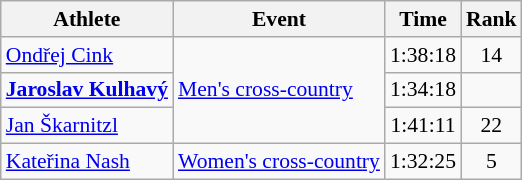<table class="wikitable" style="font-size:90%">
<tr>
<th>Athlete</th>
<th>Event</th>
<th>Time</th>
<th>Rank</th>
</tr>
<tr align=center>
<td align=left><a href='#'>Ondřej Cink</a></td>
<td align=left rowspan=3><a href='#'>Men's cross-country</a></td>
<td>1:38:18</td>
<td>14</td>
</tr>
<tr align=center>
<td align=left><strong><a href='#'>Jaroslav Kulhavý</a></strong></td>
<td>1:34:18</td>
<td></td>
</tr>
<tr align=center>
<td align=left><a href='#'>Jan Škarnitzl</a></td>
<td>1:41:11</td>
<td>22</td>
</tr>
<tr align=center>
<td align=left><a href='#'>Kateřina Nash</a></td>
<td align=left><a href='#'>Women's cross-country</a></td>
<td>1:32:25</td>
<td>5</td>
</tr>
</table>
